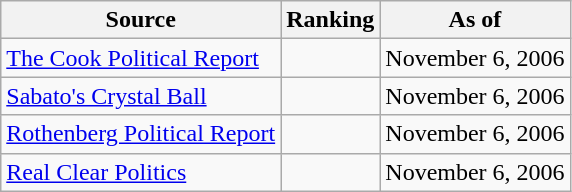<table class="wikitable style="text-align:center">
<tr>
<th>Source</th>
<th>Ranking</th>
<th>As of</th>
</tr>
<tr>
<td align=left><a href='#'>The Cook Political Report</a></td>
<td></td>
<td>November 6, 2006</td>
</tr>
<tr>
<td align=left><a href='#'>Sabato's Crystal Ball</a></td>
<td></td>
<td>November 6, 2006</td>
</tr>
<tr>
<td align=left><a href='#'>Rothenberg Political Report</a></td>
<td></td>
<td>November 6, 2006</td>
</tr>
<tr>
<td align=left><a href='#'>Real Clear Politics</a></td>
<td></td>
<td>November 6, 2006</td>
</tr>
</table>
